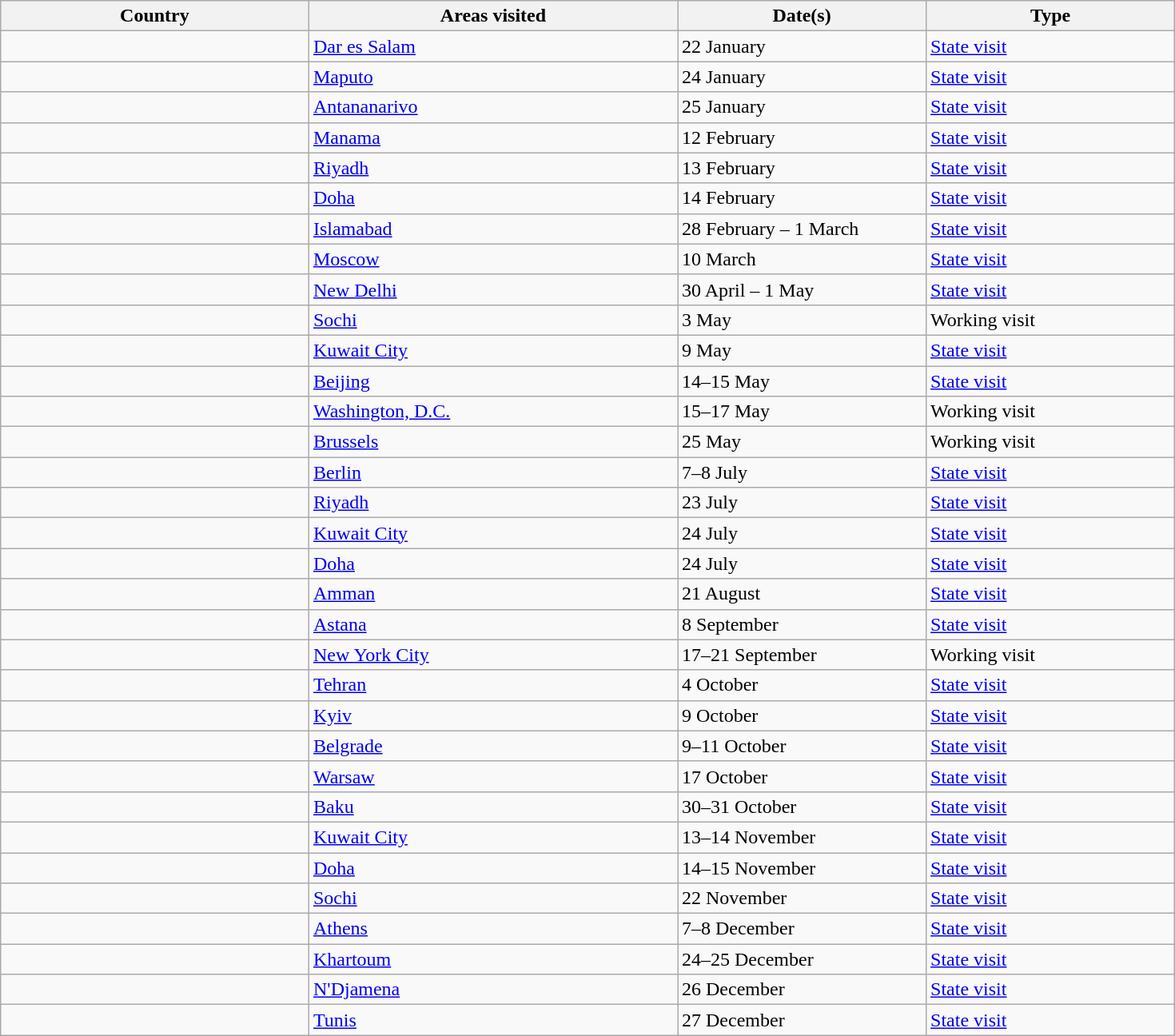<table class="wikitable" style="margin: 1em auto 1em auto">
<tr>
<th width=250>Country</th>
<th width=300>Areas visited</th>
<th width=200>Date(s)</th>
<th width=200>Type</th>
</tr>
<tr>
<td></td>
<td><a href='#'>Dar es Salam</a></td>
<td>22 January</td>
<td><a href='#'>State visit</a></td>
</tr>
<tr>
<td></td>
<td><a href='#'>Maputo</a></td>
<td>24 January</td>
<td><a href='#'>State visit</a></td>
</tr>
<tr>
<td></td>
<td><a href='#'>Antananarivo</a></td>
<td>25 January</td>
<td><a href='#'>State visit</a></td>
</tr>
<tr>
<td></td>
<td><a href='#'>Manama</a></td>
<td>12 February</td>
<td><a href='#'>State visit</a></td>
</tr>
<tr>
<td></td>
<td><a href='#'>Riyadh</a></td>
<td>13 February</td>
<td><a href='#'>State visit</a></td>
</tr>
<tr>
<td></td>
<td><a href='#'>Doha</a></td>
<td>14 February</td>
<td><a href='#'>State visit</a></td>
</tr>
<tr>
<td></td>
<td><a href='#'>Islamabad</a></td>
<td>28 February – 1 March</td>
<td><a href='#'>State visit</a></td>
</tr>
<tr>
<td></td>
<td><a href='#'>Moscow</a></td>
<td>10 March</td>
<td><a href='#'>State visit</a></td>
</tr>
<tr>
<td></td>
<td><a href='#'>New Delhi</a></td>
<td>30 April – 1 May</td>
<td><a href='#'>State visit</a></td>
</tr>
<tr>
<td></td>
<td><a href='#'>Sochi</a></td>
<td>3 May</td>
<td>Working visit</td>
</tr>
<tr>
<td></td>
<td><a href='#'>Kuwait City</a></td>
<td>9 May</td>
<td><a href='#'>State visit</a></td>
</tr>
<tr>
<td></td>
<td><a href='#'>Beijing</a></td>
<td>14–15 May</td>
<td><a href='#'>State visit</a></td>
</tr>
<tr>
<td></td>
<td><a href='#'>Washington, D.C.</a></td>
<td>15–17 May</td>
<td>Working visit</td>
</tr>
<tr>
<td></td>
<td><a href='#'>Brussels</a></td>
<td>25 May</td>
<td>Working visit</td>
</tr>
<tr>
<td></td>
<td><a href='#'>Berlin</a></td>
<td>7–8 July</td>
<td><a href='#'>State visit</a></td>
</tr>
<tr>
<td></td>
<td><a href='#'>Riyadh</a></td>
<td>23 July</td>
<td><a href='#'>State visit</a></td>
</tr>
<tr>
<td></td>
<td><a href='#'>Kuwait City</a></td>
<td>24 July</td>
<td><a href='#'>State visit</a></td>
</tr>
<tr>
<td></td>
<td><a href='#'>Doha</a></td>
<td>24 July</td>
<td><a href='#'>State visit</a></td>
</tr>
<tr>
<td></td>
<td><a href='#'>Amman</a></td>
<td>21 August</td>
<td><a href='#'>State visit</a></td>
</tr>
<tr>
<td></td>
<td><a href='#'>Astana</a></td>
<td>8 September</td>
<td><a href='#'>State visit</a></td>
</tr>
<tr>
<td></td>
<td><a href='#'>New York City</a></td>
<td>17–21 September</td>
<td>Working visit</td>
</tr>
<tr>
<td></td>
<td><a href='#'>Tehran</a></td>
<td>4 October</td>
<td><a href='#'>State visit</a></td>
</tr>
<tr>
<td></td>
<td><a href='#'>Kyiv</a></td>
<td>9 October</td>
<td><a href='#'>State visit</a></td>
</tr>
<tr>
<td></td>
<td><a href='#'>Belgrade</a></td>
<td>9–11 October</td>
<td><a href='#'>State visit</a></td>
</tr>
<tr>
<td></td>
<td><a href='#'>Warsaw</a></td>
<td>17 October</td>
<td><a href='#'>State visit</a></td>
</tr>
<tr>
<td></td>
<td><a href='#'>Baku</a></td>
<td>30–31 October</td>
<td><a href='#'>State visit</a></td>
</tr>
<tr>
<td></td>
<td><a href='#'>Kuwait City</a></td>
<td>13–14 November</td>
<td><a href='#'>State visit</a></td>
</tr>
<tr>
<td></td>
<td><a href='#'>Doha</a></td>
<td>14–15 November</td>
<td><a href='#'>State visit</a></td>
</tr>
<tr>
<td></td>
<td><a href='#'>Sochi</a></td>
<td>22 November</td>
<td><a href='#'>State visit</a></td>
</tr>
<tr>
<td></td>
<td><a href='#'>Athens</a></td>
<td>7–8 December</td>
<td><a href='#'>State visit</a></td>
</tr>
<tr>
<td></td>
<td><a href='#'>Khartoum</a></td>
<td>24–25 December</td>
<td><a href='#'>State visit</a></td>
</tr>
<tr>
<td></td>
<td><a href='#'>N'Djamena</a></td>
<td>26 December</td>
<td><a href='#'>State visit</a></td>
</tr>
<tr>
<td></td>
<td><a href='#'>Tunis</a></td>
<td>27 December</td>
<td><a href='#'>State visit</a></td>
</tr>
</table>
